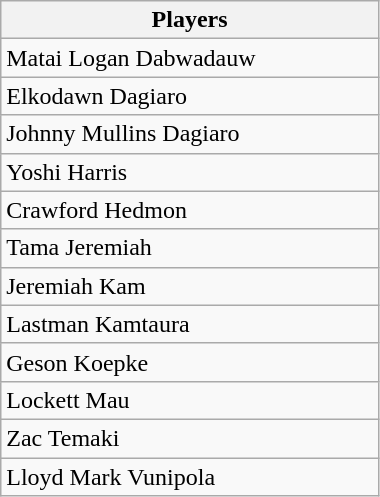<table class="wikitable" style="width:20%">
<tr>
<th>Players</th>
</tr>
<tr>
<td>Matai Logan Dabwadauw</td>
</tr>
<tr>
<td>Elkodawn Dagiaro</td>
</tr>
<tr>
<td>Johnny Mullins Dagiaro</td>
</tr>
<tr>
<td>Yoshi Harris</td>
</tr>
<tr>
<td>Crawford Hedmon</td>
</tr>
<tr>
<td>Tama Jeremiah</td>
</tr>
<tr>
<td>Jeremiah Kam</td>
</tr>
<tr>
<td>Lastman Kamtaura</td>
</tr>
<tr>
<td>Geson Koepke</td>
</tr>
<tr>
<td>Lockett Mau</td>
</tr>
<tr>
<td>Zac Temaki</td>
</tr>
<tr>
<td>Lloyd Mark Vunipola</td>
</tr>
</table>
